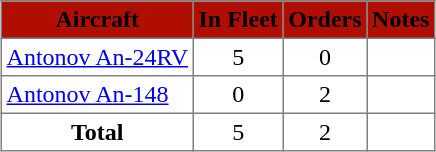<table class="toccolours" border="1" cellpadding="3" style="margin:1em auto; border-collapse:collapse">
<tr bgcolor=#blue>
<th>Aircraft</th>
<th>In Fleet</th>
<th>Orders</th>
<th>Notes</th>
</tr>
<tr>
<td><a href='#'>Antonov An-24RV</a></td>
<td align=center>5</td>
<td align=center>0</td>
<td align=center></td>
</tr>
<tr>
<td><a href='#'>Antonov An-148</a></td>
<td align=center>0</td>
<td align=center>2</td>
<td align=center></td>
</tr>
<tr>
<td align=center><strong>Total</strong></td>
<td align=center>5</td>
<td align=center>2</td>
<td></td>
</tr>
</table>
